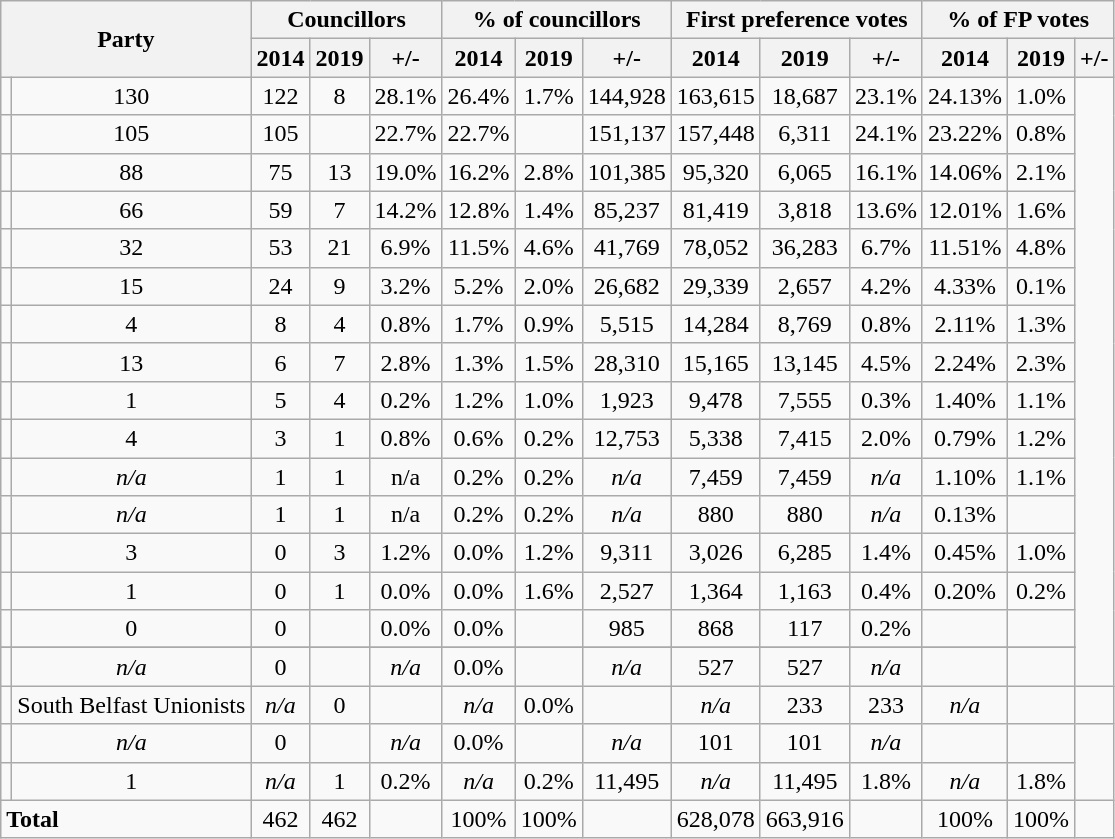<table class="wikitable" border="1" style="text-align:center">
<tr>
<th colspan="2" rowspan="2">Party</th>
<th colspan="3">Councillors</th>
<th colspan="3">% of councillors</th>
<th colspan="3">First preference votes</th>
<th colspan="3">% of FP votes</th>
</tr>
<tr>
<th>2014</th>
<th>2019</th>
<th>+/-</th>
<th>2014</th>
<th>2019</th>
<th>+/-</th>
<th>2014</th>
<th>2019</th>
<th>+/-</th>
<th>2014</th>
<th>2019</th>
<th>+/-</th>
</tr>
<tr>
<td></td>
<td>130</td>
<td>122</td>
<td>8</td>
<td>28.1%</td>
<td>26.4%</td>
<td>1.7%</td>
<td>144,928</td>
<td>163,615</td>
<td>18,687</td>
<td>23.1%</td>
<td>24.13%</td>
<td>1.0%</td>
</tr>
<tr>
<td></td>
<td>105</td>
<td>105</td>
<td></td>
<td>22.7%</td>
<td>22.7%</td>
<td></td>
<td>151,137</td>
<td>157,448</td>
<td>6,311</td>
<td>24.1%</td>
<td>23.22%</td>
<td>0.8%</td>
</tr>
<tr>
<td></td>
<td>88</td>
<td>75</td>
<td>13</td>
<td>19.0%</td>
<td>16.2%</td>
<td>2.8%</td>
<td>101,385</td>
<td>95,320</td>
<td>6,065</td>
<td>16.1%</td>
<td>14.06%</td>
<td>2.1%</td>
</tr>
<tr>
<td></td>
<td>66</td>
<td>59</td>
<td>7</td>
<td>14.2%</td>
<td>12.8%</td>
<td>1.4%</td>
<td>85,237</td>
<td>81,419</td>
<td>3,818</td>
<td>13.6%</td>
<td>12.01%</td>
<td>1.6%</td>
</tr>
<tr>
<td></td>
<td>32</td>
<td>53</td>
<td>21</td>
<td>6.9%</td>
<td>11.5%</td>
<td>4.6%</td>
<td>41,769</td>
<td>78,052</td>
<td>36,283</td>
<td>6.7%</td>
<td>11.51%</td>
<td>4.8%</td>
</tr>
<tr>
<td></td>
<td>15</td>
<td>24</td>
<td>9</td>
<td>3.2%</td>
<td>5.2%</td>
<td>2.0%</td>
<td>26,682</td>
<td>29,339</td>
<td>2,657</td>
<td>4.2%</td>
<td>4.33%</td>
<td>0.1%</td>
</tr>
<tr>
<td></td>
<td>4</td>
<td>8</td>
<td>4</td>
<td>0.8%</td>
<td>1.7%</td>
<td>0.9%</td>
<td>5,515</td>
<td>14,284</td>
<td>8,769</td>
<td>0.8%</td>
<td>2.11%</td>
<td>1.3%</td>
</tr>
<tr>
<td></td>
<td>13</td>
<td>6</td>
<td>7</td>
<td>2.8%</td>
<td>1.3%</td>
<td>1.5%</td>
<td>28,310</td>
<td>15,165</td>
<td>13,145</td>
<td>4.5%</td>
<td>2.24%</td>
<td>2.3%</td>
</tr>
<tr>
<td></td>
<td>1</td>
<td>5</td>
<td>4</td>
<td>0.2%</td>
<td>1.2%</td>
<td>1.0%</td>
<td>1,923</td>
<td>9,478</td>
<td>7,555</td>
<td>0.3%</td>
<td>1.40%</td>
<td>1.1%</td>
</tr>
<tr>
<td></td>
<td>4</td>
<td>3</td>
<td>1</td>
<td>0.8%</td>
<td>0.6%</td>
<td>0.2%</td>
<td>12,753</td>
<td>5,338</td>
<td>7,415</td>
<td>2.0%</td>
<td>0.79%</td>
<td>1.2%</td>
</tr>
<tr>
<td></td>
<td><em>n/a</em></td>
<td>1</td>
<td>1</td>
<td>n/a</td>
<td>0.2%</td>
<td>0.2%</td>
<td><em>n/a</em></td>
<td>7,459</td>
<td>7,459</td>
<td><em>n/a</em></td>
<td>1.10%</td>
<td>1.1%</td>
</tr>
<tr>
<td></td>
<td><em>n/a</em></td>
<td>1</td>
<td>1</td>
<td>n/a</td>
<td>0.2%</td>
<td>0.2%</td>
<td><em>n/a</em></td>
<td>880</td>
<td>880</td>
<td><em>n/a</em></td>
<td>0.13%</td>
<td></td>
</tr>
<tr>
<td></td>
<td>3</td>
<td>0</td>
<td>3</td>
<td>1.2%</td>
<td>0.0%</td>
<td>1.2%</td>
<td>9,311</td>
<td>3,026</td>
<td>6,285</td>
<td>1.4%</td>
<td>0.45%</td>
<td>1.0%</td>
</tr>
<tr>
<td></td>
<td>1</td>
<td>0</td>
<td>1</td>
<td>0.0%</td>
<td>0.0%</td>
<td>1.6%</td>
<td>2,527</td>
<td>1,364</td>
<td>1,163</td>
<td>0.4%</td>
<td>0.20%</td>
<td>0.2%</td>
</tr>
<tr>
<td></td>
<td>0</td>
<td>0</td>
<td></td>
<td>0.0%</td>
<td>0.0%</td>
<td></td>
<td>985</td>
<td>868</td>
<td>117</td>
<td>0.2%</td>
<td></td>
<td></td>
</tr>
<tr>
</tr>
<tr>
<td></td>
<td><em>n/a</em></td>
<td>0</td>
<td></td>
<td><em>n/a</em></td>
<td>0.0%</td>
<td></td>
<td><em>n/a</em></td>
<td>527</td>
<td>527</td>
<td><em>n/a</em></td>
<td></td>
<td></td>
</tr>
<tr>
<td></td>
<td>South Belfast Unionists</td>
<td><em>n/a</em></td>
<td>0</td>
<td></td>
<td><em>n/a</em></td>
<td>0.0%</td>
<td></td>
<td><em>n/a</em></td>
<td>233</td>
<td>233</td>
<td><em>n/a</em></td>
<td></td>
<td></td>
</tr>
<tr>
<td></td>
<td><em>n/a</em></td>
<td>0</td>
<td></td>
<td><em>n/a</em></td>
<td>0.0%</td>
<td></td>
<td><em>n/a</em></td>
<td>101</td>
<td>101</td>
<td><em>n/a</em></td>
<td></td>
<td></td>
</tr>
<tr>
<td></td>
<td>1</td>
<td><em>n/a</em></td>
<td>1</td>
<td>0.2%</td>
<td><em>n/a</em></td>
<td>0.2%</td>
<td>11,495</td>
<td><em>n/a</em></td>
<td>11,495</td>
<td>1.8%</td>
<td><em>n/a</em></td>
<td>1.8%</td>
</tr>
<tr>
<td Colspan="2" style="text-align:left"><strong>Total</strong></td>
<td>462</td>
<td>462</td>
<td></td>
<td>100%</td>
<td>100%</td>
<td></td>
<td>628,078</td>
<td>663,916</td>
<td></td>
<td>100%</td>
<td>100%</td>
<td></td>
</tr>
</table>
